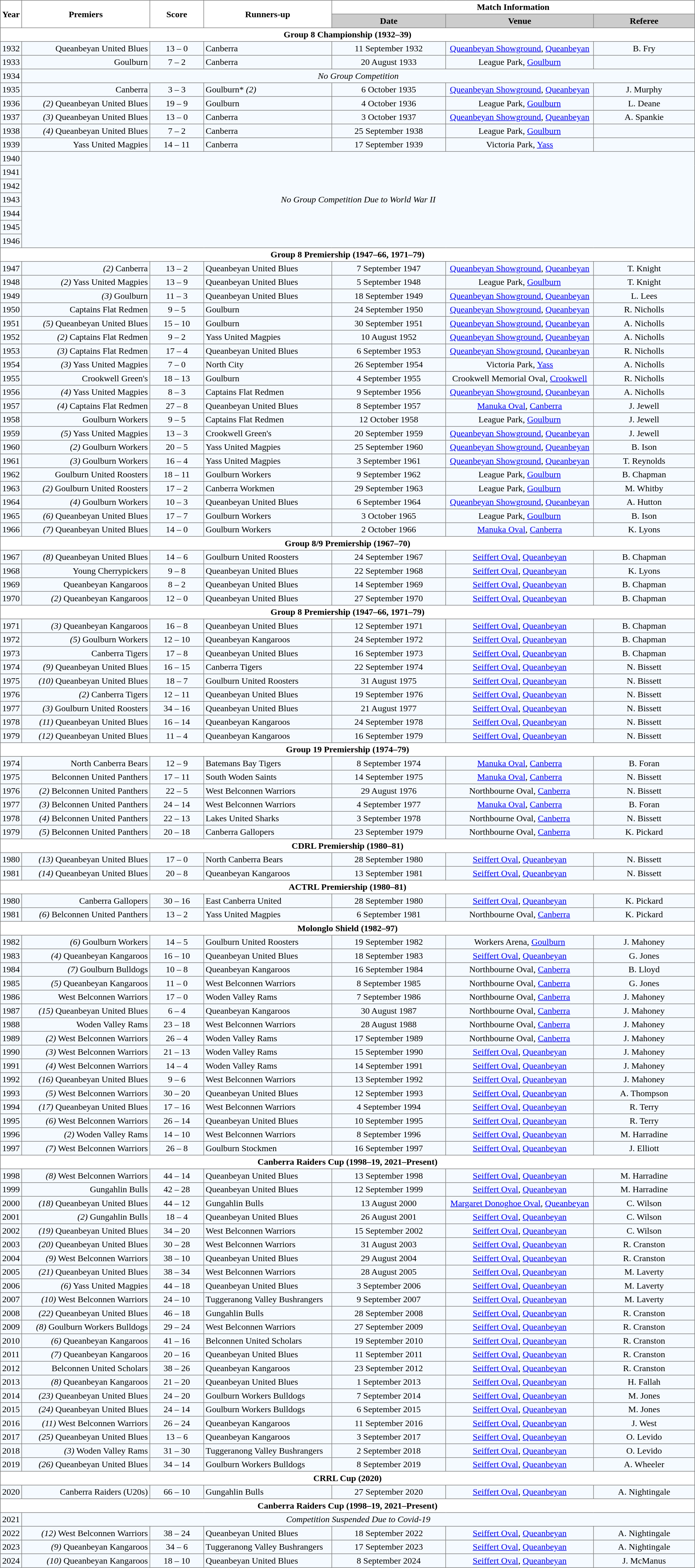<table width="100%" cellspacing="0" cellpadding="3" border="1" style="border-collapse:collapse;  text-align:center;">
<tr>
<th rowspan="2">Year</th>
<th rowspan="2" width="19%">Premiers</th>
<th rowspan="2" width="8%">Score</th>
<th rowspan="2" width="19%">Runners-up</th>
<th colspan="3">Match Information</th>
</tr>
<tr style="background:#CCCCCC">
<th width="17%">Date</th>
<th width="22%">Venue</th>
<th width="50%">Referee</th>
</tr>
<tr>
<th colspan="7">Group 8 Championship (1932–39)</th>
</tr>
<tr style="text-align:center; background:#f5faff;">
<td>1932</td>
<td align="right">Queanbeyan United Blues </td>
<td>13 – 0</td>
<td align="left"> Canberra</td>
<td>11 September 1932</td>
<td><a href='#'>Queanbeyan Showground</a>, <a href='#'>Queanbeyan</a></td>
<td>B. Fry</td>
</tr>
<tr style="text-align:center; background:#f5faff;">
<td>1933</td>
<td align="right">Goulburn </td>
<td>7 – 2</td>
<td align="left"> Canberra</td>
<td>20 August 1933</td>
<td>League Park, <a href='#'>Goulburn</a></td>
<td></td>
</tr>
<tr style="text-align:center; background:#f5faff;">
<td>1934</td>
<td colspan="6"><em>No Group Competition</em></td>
</tr>
<tr style="text-align:center; background:#f5faff;">
<td>1935</td>
<td align="right">Canberra </td>
<td>3 – 3</td>
<td align="left"> Goulburn* <em>(2)</em></td>
<td>6 October 1935</td>
<td><a href='#'>Queanbeyan Showground</a>, <a href='#'>Queanbeyan</a></td>
<td>J. Murphy</td>
</tr>
<tr style="text-align:center; background:#f5faff;">
<td>1936</td>
<td align="right"><em>(2)</em> Queanbeyan United Blues </td>
<td>19 – 9</td>
<td align="left"> Goulburn</td>
<td>4 October 1936</td>
<td>League Park, <a href='#'>Goulburn</a></td>
<td>L. Deane</td>
</tr>
<tr style="text-align:center; background:#f5faff;">
<td>1937</td>
<td align="right"><em>(3)</em> Queanbeyan United Blues </td>
<td>13 – 0</td>
<td align="left"> Canberra</td>
<td>3 October 1937</td>
<td><a href='#'>Queanbeyan Showground</a>, <a href='#'>Queanbeyan</a></td>
<td>A. Spankie</td>
</tr>
<tr style="text-align:center; background:#f5faff;">
<td>1938</td>
<td align="right"><em>(4)</em> Queanbeyan United Blues </td>
<td>7 – 2</td>
<td align="left"> Canberra</td>
<td>25 September 1938</td>
<td>League Park, <a href='#'>Goulburn</a></td>
<td></td>
</tr>
<tr style="text-align:center; background:#f5faff;">
<td>1939</td>
<td align="right">Yass United Magpies </td>
<td>14 – 11</td>
<td align="left"> Canberra</td>
<td>17 September 1939</td>
<td>Victoria Park, <a href='#'>Yass</a></td>
<td></td>
</tr>
<tr style="text-align:center; background:#f5faff;">
<td>1940</td>
<td colspan="6" rowspan="7"><em>No Group Competition Due to World War II</em></td>
</tr>
<tr style="text-align:center; background:#f5faff;">
<td>1941</td>
</tr>
<tr style="text-align:center; background:#f5faff;">
<td>1942</td>
</tr>
<tr style="text-align:center; background:#f5faff;">
<td>1943</td>
</tr>
<tr style="text-align:center; background:#f5faff;">
<td>1944</td>
</tr>
<tr style="text-align:center; background:#f5faff;">
<td>1945</td>
</tr>
<tr style="text-align:center; background:#f5faff;">
<td>1946</td>
</tr>
<tr>
<td colspan="7"><strong>Group 8 Premiership (1947–66, 1971–79)</strong></td>
</tr>
<tr style="text-align:center; background:#f5faff;">
<td>1947</td>
<td align="right"><em>(2)</em> Canberra </td>
<td>13 – 2</td>
<td align="left"> Queanbeyan United Blues</td>
<td>7 September 1947</td>
<td><a href='#'>Queanbeyan Showground</a>, <a href='#'>Queanbeyan</a></td>
<td>T. Knight</td>
</tr>
<tr style="text-align:center; background:#f5faff;">
<td>1948</td>
<td align="right"><em>(2)</em> Yass United Magpies </td>
<td>13 – 9</td>
<td align="left"> Queanbeyan United Blues</td>
<td>5 September 1948</td>
<td>League Park, <a href='#'>Goulburn</a></td>
<td>T. Knight</td>
</tr>
<tr style="text-align:center; background:#f5faff;">
<td>1949</td>
<td align="right"><em>(3)</em> Goulburn </td>
<td>11 – 3</td>
<td align="left"> Queanbeyan United Blues</td>
<td>18 September 1949</td>
<td><a href='#'>Queanbeyan Showground</a>, <a href='#'>Queanbeyan</a></td>
<td>L. Lees</td>
</tr>
<tr style="text-align:center; background:#f5faff;">
<td>1950</td>
<td align="right">Captains Flat Redmen </td>
<td>9 – 5</td>
<td align="left"> Goulburn</td>
<td>24 September 1950</td>
<td><a href='#'>Queanbeyan Showground</a>, <a href='#'>Queanbeyan</a></td>
<td>R. Nicholls</td>
</tr>
<tr style="text-align:center; background:#f5faff;">
<td>1951</td>
<td align="right"><em>(5)</em> Queanbeyan United Blues </td>
<td>15 – 10</td>
<td align="left"> Goulburn</td>
<td>30 September 1951</td>
<td><a href='#'>Queanbeyan Showground</a>, <a href='#'>Queanbeyan</a></td>
<td>A. Nicholls</td>
</tr>
<tr style="text-align:center; background:#f5faff;">
<td>1952</td>
<td align="right"><em>(2)</em> Captains Flat Redmen </td>
<td>9 – 2</td>
<td align="left"> Yass United Magpies</td>
<td>10 August 1952</td>
<td><a href='#'>Queanbeyan Showground</a>, <a href='#'>Queanbeyan</a></td>
<td>A. Nicholls</td>
</tr>
<tr style="text-align:center; background:#f5faff;">
<td>1953</td>
<td align="right"><em>(3)</em> Captains Flat Redmen </td>
<td>17 – 4</td>
<td align="left"> Queanbeyan United Blues</td>
<td>6 September 1953</td>
<td><a href='#'>Queanbeyan Showground</a>, <a href='#'>Queanbeyan</a></td>
<td>R. Nicholls</td>
</tr>
<tr style="text-align:center; background:#f5faff;">
<td>1954</td>
<td align="right"><em>(3)</em> Yass United Magpies </td>
<td>7 – 0</td>
<td align="left"> North City</td>
<td>26 September 1954</td>
<td>Victoria Park, <a href='#'>Yass</a></td>
<td>A. Nicholls</td>
</tr>
<tr style="text-align:center; background:#f5faff;">
<td>1955</td>
<td align="right">Crookwell Green's </td>
<td>18 – 13</td>
<td align="left"> Goulburn</td>
<td>4 September 1955</td>
<td>Crookwell Memorial Oval, <a href='#'>Crookwell</a></td>
<td>R. Nicholls</td>
</tr>
<tr style="text-align:center; background:#f5faff;">
<td>1956</td>
<td align="right"><em>(4)</em> Yass United Magpies </td>
<td>8 – 3</td>
<td align="left"> Captains Flat Redmen</td>
<td>9 September 1956</td>
<td><a href='#'>Queanbeyan Showground</a>, <a href='#'>Queanbeyan</a></td>
<td>A. Nicholls</td>
</tr>
<tr style="text-align:center; background:#f5faff;">
<td>1957</td>
<td align="right"><em>(4)</em> Captains Flat Redmen </td>
<td>27 – 8</td>
<td align="left"> Queanbeyan United Blues</td>
<td>8 September 1957</td>
<td><a href='#'>Manuka Oval</a>, <a href='#'>Canberra</a></td>
<td>J. Jewell</td>
</tr>
<tr style="text-align:center; background:#f5faff;">
<td>1958</td>
<td align="right">Goulburn Workers </td>
<td>9 – 5</td>
<td align="left"> Captains Flat Redmen</td>
<td>12 October 1958</td>
<td>League Park, <a href='#'>Goulburn</a></td>
<td>J. Jewell</td>
</tr>
<tr style="text-align:center; background:#f5faff;">
<td>1959</td>
<td align="right"><em>(5)</em> Yass United Magpies </td>
<td>13 – 3</td>
<td align="left"> Crookwell Green's</td>
<td>20 September 1959</td>
<td><a href='#'>Queanbeyan Showground</a>, <a href='#'>Queanbeyan</a></td>
<td>J. Jewell</td>
</tr>
<tr style="text-align:center; background:#f5faff;">
<td>1960</td>
<td align="right"><em>(2)</em> Goulburn Workers </td>
<td>20 – 5</td>
<td align="left"> Yass United Magpies</td>
<td>25 September 1960</td>
<td><a href='#'>Queanbeyan Showground</a>, <a href='#'>Queanbeyan</a></td>
<td>B. Ison</td>
</tr>
<tr style="text-align:center; background:#f5faff;">
<td>1961</td>
<td align="right"><em>(3)</em> Goulburn Workers </td>
<td>16 – 4</td>
<td align="left"> Yass United Magpies</td>
<td>3 September 1961</td>
<td><a href='#'>Queanbeyan Showground</a>, <a href='#'>Queanbeyan</a></td>
<td>T. Reynolds</td>
</tr>
<tr style="text-align:center; background:#f5faff;">
<td>1962</td>
<td align="right">Goulburn United Roosters </td>
<td>18 – 11</td>
<td align="left"> Goulburn Workers</td>
<td>9 September 1962</td>
<td>League Park, <a href='#'>Goulburn</a></td>
<td>B. Chapman</td>
</tr>
<tr style="text-align:center; background:#f5faff;">
<td>1963</td>
<td align="right"><em>(2)</em> Goulburn United Roosters </td>
<td>17 – 2</td>
<td align="left"> Canberra Workmen</td>
<td>29 September 1963</td>
<td>League Park, <a href='#'>Goulburn</a></td>
<td>M. Whitby</td>
</tr>
<tr style="text-align:center; background:#f5faff;">
<td>1964</td>
<td align="right"><em>(4)</em> Goulburn Workers </td>
<td>10 – 3</td>
<td align="left"> Queanbeyan United Blues</td>
<td>6 September 1964</td>
<td><a href='#'>Queanbeyan Showground</a>, <a href='#'>Queanbeyan</a></td>
<td>A. Hutton</td>
</tr>
<tr style="text-align:center; background:#f5faff;">
<td>1965</td>
<td align="right"><em>(6)</em> Queanbeyan United Blues </td>
<td>17 – 7</td>
<td align="left"> Goulburn Workers</td>
<td>3 October 1965</td>
<td>League Park, <a href='#'>Goulburn</a></td>
<td>B. Ison</td>
</tr>
<tr style="text-align:center; background:#f5faff;">
<td>1966</td>
<td align="right"><em>(7)</em> Queanbeyan United Blues </td>
<td>14 – 0</td>
<td align="left"> Goulburn Workers</td>
<td>2 October 1966</td>
<td><a href='#'>Manuka Oval</a>, <a href='#'>Canberra</a></td>
<td>K. Lyons</td>
</tr>
<tr>
<th colspan="7">Group 8/9 Premiership (1967–70)</th>
</tr>
<tr style="text-align:center; background:#f5faff;">
<td>1967</td>
<td align="right"><em>(8)</em> Queanbeyan United Blues </td>
<td>14 – 6</td>
<td align="left"> Goulburn United Roosters</td>
<td>24 September 1967</td>
<td><a href='#'>Seiffert Oval</a>, <a href='#'>Queanbeyan</a></td>
<td>B. Chapman</td>
</tr>
<tr style="text-align:center; background:#f5faff;">
<td>1968</td>
<td align="right">Young Cherrypickers </td>
<td>9 – 8</td>
<td align="left"> Queanbeyan United Blues</td>
<td>22 September 1968</td>
<td><a href='#'>Seiffert Oval</a>, <a href='#'>Queanbeyan</a></td>
<td>K. Lyons</td>
</tr>
<tr style="text-align:center; background:#f5faff;">
<td>1969</td>
<td align="right">Queanbeyan Kangaroos </td>
<td>8 – 2</td>
<td align="left"> Queanbeyan United Blues</td>
<td>14 September 1969</td>
<td><a href='#'>Seiffert Oval</a>, <a href='#'>Queanbeyan</a></td>
<td>B. Chapman</td>
</tr>
<tr style="text-align:center; background:#f5faff;">
<td>1970</td>
<td align="right"><em>(2)</em> Queanbeyan Kangaroos </td>
<td>12 – 0</td>
<td align="left"> Queanbeyan United Blues</td>
<td>27 September 1970</td>
<td><a href='#'>Seiffert Oval</a>, <a href='#'>Queanbeyan</a></td>
<td>B. Chapman</td>
</tr>
<tr>
<td colspan="7"><strong>Group 8 Premiership (1947–66, 1971–79)</strong></td>
</tr>
<tr style="text-align:center; background:#f5faff;">
<td>1971</td>
<td align="right"><em>(3)</em> Queanbeyan Kangaroos </td>
<td>16 – 8</td>
<td align="left"> Queanbeyan United Blues</td>
<td>12 September 1971</td>
<td><a href='#'>Seiffert Oval</a>, <a href='#'>Queanbeyan</a></td>
<td>B. Chapman</td>
</tr>
<tr style="text-align:center; background:#f5faff;">
<td>1972</td>
<td align="right"><em>(5)</em> Goulburn Workers </td>
<td>12 – 10</td>
<td align="left"> Queanbeyan Kangaroos</td>
<td>24 September 1972</td>
<td><a href='#'>Seiffert Oval</a>, <a href='#'>Queanbeyan</a></td>
<td>B. Chapman</td>
</tr>
<tr style="text-align:center; background:#f5faff;">
<td>1973</td>
<td align="right">Canberra Tigers </td>
<td>17 – 8</td>
<td align="left"> Queanbeyan United Blues</td>
<td>16 September 1973</td>
<td><a href='#'>Seiffert Oval</a>, <a href='#'>Queanbeyan</a></td>
<td>B. Chapman</td>
</tr>
<tr style="text-align:center; background:#f5faff;">
<td>1974</td>
<td align="right"><em>(9)</em> Queanbeyan United Blues </td>
<td>16 – 15</td>
<td align="left"> Canberra Tigers</td>
<td>22 September 1974</td>
<td><a href='#'>Seiffert Oval</a>, <a href='#'>Queanbeyan</a></td>
<td>N. Bissett</td>
</tr>
<tr style="text-align:center; background:#f5faff;">
<td>1975</td>
<td align="right"><em>(10)</em> Queanbeyan United Blues </td>
<td>18 – 7</td>
<td align="left"> Goulburn United Roosters</td>
<td>31 August 1975</td>
<td><a href='#'>Seiffert Oval</a>, <a href='#'>Queanbeyan</a></td>
<td>N. Bissett</td>
</tr>
<tr style="text-align:center; background:#f5faff;">
<td>1976</td>
<td align="right"><em>(2)</em> Canberra Tigers </td>
<td>12 – 11</td>
<td align="left"> Queanbeyan United Blues</td>
<td>19 September 1976</td>
<td><a href='#'>Seiffert Oval</a>, <a href='#'>Queanbeyan</a></td>
<td>N. Bissett</td>
</tr>
<tr style="text-align:center; background:#f5faff;">
<td>1977</td>
<td align="right"><em>(3)</em> Goulburn United Roosters </td>
<td>34 – 16</td>
<td align="left"> Queanbeyan United Blues</td>
<td>21 August 1977</td>
<td><a href='#'>Seiffert Oval</a>, <a href='#'>Queanbeyan</a></td>
<td>N. Bissett</td>
</tr>
<tr style="text-align:center; background:#f5faff;">
<td>1978</td>
<td align="right"><em>(11)</em> Queanbeyan United Blues </td>
<td>16 – 14</td>
<td align="left"> Queanbeyan Kangaroos</td>
<td>24 September 1978</td>
<td><a href='#'>Seiffert Oval</a>, <a href='#'>Queanbeyan</a></td>
<td>N. Bissett</td>
</tr>
<tr style="text-align:center; background:#f5faff;">
<td>1979</td>
<td align="right"><em>(12)</em> Queanbeyan United Blues </td>
<td>11 – 4</td>
<td align="left"> Queanbeyan Kangaroos</td>
<td>16 September 1979</td>
<td><a href='#'>Seiffert Oval</a>, <a href='#'>Queanbeyan</a></td>
<td>N. Bissett</td>
</tr>
<tr>
<th colspan="7">Group 19 Premiership (1974–79)</th>
</tr>
<tr style="text-align:center; background:#f5faff;">
<td>1974</td>
<td align="right">North Canberra Bears </td>
<td>12 – 9</td>
<td align="left"> Batemans Bay Tigers</td>
<td>8 September 1974</td>
<td><a href='#'>Manuka Oval</a>, <a href='#'>Canberra</a></td>
<td>B. Foran</td>
</tr>
<tr style="text-align:center; background:#f5faff;">
<td>1975</td>
<td align="right">Belconnen United Panthers </td>
<td>17 – 11</td>
<td align="left"> South Woden Saints</td>
<td>14 September 1975</td>
<td><a href='#'>Manuka Oval</a>, <a href='#'>Canberra</a></td>
<td>N. Bissett</td>
</tr>
<tr style="text-align:center; background:#f5faff;">
<td>1976</td>
<td align="right"><em>(2)</em> Belconnen United Panthers </td>
<td>22 – 5</td>
<td align="left"> West Belconnen Warriors</td>
<td>29 August 1976</td>
<td>Northbourne Oval, <a href='#'>Canberra</a></td>
<td>N. Bissett</td>
</tr>
<tr style="text-align:center; background:#f5faff;">
<td>1977</td>
<td align="right"><em>(3)</em> Belconnen United Panthers </td>
<td>24 – 14</td>
<td align="left"> West Belconnen Warriors</td>
<td>4 September 1977</td>
<td><a href='#'>Manuka Oval</a>, <a href='#'>Canberra</a></td>
<td>B. Foran</td>
</tr>
<tr style="text-align:center; background:#f5faff;">
<td>1978</td>
<td align="right"><em>(4)</em> Belconnen United Panthers </td>
<td>22 – 13</td>
<td align="left"> Lakes United Sharks</td>
<td>3 September 1978</td>
<td>Northbourne Oval, <a href='#'>Canberra</a></td>
<td>N. Bissett</td>
</tr>
<tr style="text-align:center; background:#f5faff;">
<td>1979</td>
<td align="right"><em>(5)</em> Belconnen United Panthers </td>
<td>20 – 18</td>
<td align="left"> Canberra Gallopers</td>
<td>23 September 1979</td>
<td>Northbourne Oval, <a href='#'>Canberra</a></td>
<td>K. Pickard</td>
</tr>
<tr>
<th colspan="7">CDRL Premiership (1980–81)</th>
</tr>
<tr style="text-align:center; background:#f5faff;">
<td>1980</td>
<td align="right"><em>(13)</em> Queanbeyan United Blues </td>
<td>17 – 0</td>
<td align="left"> North Canberra Bears</td>
<td>28 September 1980</td>
<td><a href='#'>Seiffert Oval</a>, <a href='#'>Queanbeyan</a></td>
<td>N. Bissett</td>
</tr>
<tr style="text-align:center; background:#f5faff;">
<td>1981</td>
<td align="right"><em>(14)</em> Queanbeyan United Blues </td>
<td>20 – 8</td>
<td align="left"> Queanbeyan Kangaroos</td>
<td>13 September 1981</td>
<td><a href='#'>Seiffert Oval</a>, <a href='#'>Queanbeyan</a></td>
<td>N. Bissett</td>
</tr>
<tr>
<th colspan="7">ACTRL Premiership (1980–81)</th>
</tr>
<tr style="text-align:center; background:#f5faff;">
<td>1980</td>
<td align="right">Canberra Gallopers </td>
<td>30 – 16</td>
<td align="left"> East Canberra United</td>
<td>28 September 1980</td>
<td><a href='#'>Seiffert Oval</a>, <a href='#'>Queanbeyan</a></td>
<td>K. Pickard</td>
</tr>
<tr style="text-align:center; background:#f5faff;">
<td>1981</td>
<td align="right"><em>(6)</em> Belconnen United Panthers </td>
<td>13 – 2</td>
<td align="left"> Yass United Magpies</td>
<td>6 September 1981</td>
<td>Northbourne Oval, <a href='#'>Canberra</a></td>
<td>K. Pickard</td>
</tr>
<tr>
<th colspan="7">Molonglo Shield (1982–97)</th>
</tr>
<tr style="text-align:center; background:#f5faff;">
<td>1982</td>
<td align="right"><em>(6)</em> Goulburn Workers </td>
<td>14 – 5</td>
<td align="left"> Goulburn United Roosters</td>
<td>19 September 1982</td>
<td>Workers Arena, <a href='#'>Goulburn</a></td>
<td>J. Mahoney</td>
</tr>
<tr style="text-align:center; background:#f5faff;">
<td>1983</td>
<td align="right"><em>(4)</em> Queanbeyan Kangaroos </td>
<td>16 – 10</td>
<td align="left"> Queanbeyan United Blues</td>
<td>18 September 1983</td>
<td><a href='#'>Seiffert Oval</a>, <a href='#'>Queanbeyan</a></td>
<td>G. Jones</td>
</tr>
<tr style="text-align:center; background:#f5faff;">
<td>1984</td>
<td align="right"><em>(7)</em> Goulburn Bulldogs </td>
<td>10 – 8</td>
<td align="left"> Queanbeyan Kangaroos</td>
<td>16 September 1984</td>
<td>Northbourne Oval, <a href='#'>Canberra</a></td>
<td>B. Lloyd</td>
</tr>
<tr style="text-align:center; background:#f5faff;">
<td>1985</td>
<td align="right"><em>(5)</em> Queanbeyan Kangaroos </td>
<td>11 – 0</td>
<td align="left"> West Belconnen Warriors</td>
<td>8 September 1985</td>
<td>Northbourne Oval, <a href='#'>Canberra</a></td>
<td>G. Jones</td>
</tr>
<tr style="text-align:center; background:#f5faff;">
<td>1986</td>
<td align="right">West Belconnen Warriors </td>
<td>17 – 0</td>
<td align="left"> Woden Valley Rams</td>
<td>7 September 1986</td>
<td>Northbourne Oval, <a href='#'>Canberra</a></td>
<td>J. Mahoney</td>
</tr>
<tr style="text-align:center; background:#f5faff;">
<td>1987</td>
<td align="right"><em>(15)</em> Queanbeyan United Blues </td>
<td>6 – 4</td>
<td align="left"> Queanbeyan Kangaroos</td>
<td>30 August 1987</td>
<td>Northbourne Oval, <a href='#'>Canberra</a></td>
<td>J. Mahoney</td>
</tr>
<tr style="text-align:center; background:#f5faff;">
<td>1988</td>
<td align="right">Woden Valley Rams </td>
<td>23 – 18</td>
<td align="left"> West Belconnen Warriors</td>
<td>28 August 1988</td>
<td>Northbourne Oval, <a href='#'>Canberra</a></td>
<td>J. Mahoney</td>
</tr>
<tr style="text-align:center; background:#f5faff;">
<td>1989</td>
<td align="right"><em>(2)</em> West Belconnen Warriors </td>
<td>26 – 4</td>
<td align="left"> Woden Valley Rams</td>
<td>17 September 1989</td>
<td>Northbourne Oval, <a href='#'>Canberra</a></td>
<td>J. Mahoney</td>
</tr>
<tr style="text-align:center; background:#f5faff;">
<td>1990</td>
<td align="right"><em>(3)</em> West Belconnen Warriors </td>
<td>21 – 13</td>
<td align="left"> Woden Valley Rams</td>
<td>15 September 1990</td>
<td><a href='#'>Seiffert Oval</a>, <a href='#'>Queanbeyan</a></td>
<td>J. Mahoney</td>
</tr>
<tr style="text-align:center; background:#f5faff;">
<td>1991</td>
<td align="right"><em>(4)</em> West Belconnen Warriors </td>
<td>14 – 4</td>
<td align="left"> Woden Valley Rams</td>
<td>14 September 1991</td>
<td><a href='#'>Seiffert Oval</a>, <a href='#'>Queanbeyan</a></td>
<td>J. Mahoney</td>
</tr>
<tr style="text-align:center; background:#f5faff;">
<td>1992</td>
<td align="right"><em>(16)</em> Queanbeyan United Blues </td>
<td>9 – 6</td>
<td align="left"> West Belconnen Warriors</td>
<td>13 September 1992</td>
<td><a href='#'>Seiffert Oval</a>, <a href='#'>Queanbeyan</a></td>
<td>J. Mahoney</td>
</tr>
<tr style="text-align:center; background:#f5faff;">
<td>1993</td>
<td align="right"><em>(5)</em> West Belconnen Warriors </td>
<td>30 – 20</td>
<td align="left"> Queanbeyan United Blues</td>
<td>12 September 1993</td>
<td><a href='#'>Seiffert Oval</a>, <a href='#'>Queanbeyan</a></td>
<td>A. Thompson</td>
</tr>
<tr style="text-align:center; background:#f5faff;">
<td>1994</td>
<td align="right"><em>(17)</em> Queanbeyan United Blues </td>
<td>17 – 16</td>
<td align="left"> West Belconnen Warriors</td>
<td>4 September 1994</td>
<td><a href='#'>Seiffert Oval</a>, <a href='#'>Queanbeyan</a></td>
<td>R. Terry</td>
</tr>
<tr style="text-align:center; background:#f5faff;">
<td>1995</td>
<td align="right"><em>(6)</em> West Belconnen Warriors </td>
<td>26 – 14</td>
<td align="left"> Queanbeyan United Blues</td>
<td>10 September 1995</td>
<td><a href='#'>Seiffert Oval</a>, <a href='#'>Queanbeyan</a></td>
<td>R. Terry</td>
</tr>
<tr style="text-align:center; background:#f5faff;">
<td>1996</td>
<td align="right"><em>(2)</em> Woden Valley Rams </td>
<td>14 – 10</td>
<td align="left"> West Belconnen Warriors</td>
<td>8 September 1996</td>
<td><a href='#'>Seiffert Oval</a>, <a href='#'>Queanbeyan</a></td>
<td>M. Harradine</td>
</tr>
<tr style="text-align:center; background:#f5faff;">
<td>1997</td>
<td align="right"><em>(7)</em> West Belconnen Warriors </td>
<td>26 – 8</td>
<td align="left"> Goulburn Stockmen</td>
<td>16 September 1997</td>
<td><a href='#'>Seiffert Oval</a>, <a href='#'>Queanbeyan</a></td>
<td>J. Elliott</td>
</tr>
<tr>
<th colspan="7">Canberra Raiders Cup (1998–19, 2021–Present)</th>
</tr>
<tr style="text-align:center; background:#f5faff;">
<td>1998</td>
<td align="right"><em>(8)</em> West Belconnen Warriors </td>
<td>44 – 14</td>
<td align="left"> Queanbeyan United Blues</td>
<td>13 September 1998</td>
<td><a href='#'>Seiffert Oval</a>, <a href='#'>Queanbeyan</a></td>
<td>M. Harradine</td>
</tr>
<tr style="text-align:center; background:#f5faff;">
<td>1999</td>
<td align="right">Gungahlin Bulls </td>
<td>42 – 28</td>
<td align="left"> Queanbeyan United Blues</td>
<td>12 September 1999</td>
<td><a href='#'>Seiffert Oval</a>, <a href='#'>Queanbeyan</a></td>
<td>M. Harradine</td>
</tr>
<tr style="text-align:center; background:#f5faff;">
<td>2000</td>
<td align="right"><em>(18)</em> Queanbeyan United Blues </td>
<td>44 – 12</td>
<td align="left"> Gungahlin Bulls</td>
<td>13 August 2000</td>
<td><a href='#'>Margaret Donoghoe Oval</a>, <a href='#'>Queanbeyan</a></td>
<td>C. Wilson</td>
</tr>
<tr style="text-align:center; background:#f5faff;">
<td>2001</td>
<td align="right"><em>(2)</em> Gungahlin Bulls </td>
<td>18 – 4</td>
<td align="left"> Queanbeyan United Blues</td>
<td>26 August 2001</td>
<td><a href='#'>Seiffert Oval</a>, <a href='#'>Queanbeyan</a></td>
<td>C. Wilson</td>
</tr>
<tr style="text-align:center; background:#f5faff;">
<td>2002</td>
<td align="right"><em>(19)</em> Queanbeyan United Blues </td>
<td>34 – 20</td>
<td align="left"> West Belconnen Warriors</td>
<td>15 September 2002</td>
<td><a href='#'>Seiffert Oval</a>, <a href='#'>Queanbeyan</a></td>
<td>C. Wilson</td>
</tr>
<tr style="text-align:center; background:#f5faff;">
<td>2003</td>
<td align="right"><em>(20)</em> Queanbeyan United Blues </td>
<td>30 – 28</td>
<td align="left"> West Belconnen Warriors</td>
<td>31 August 2003</td>
<td><a href='#'>Seiffert Oval</a>, <a href='#'>Queanbeyan</a></td>
<td>R. Cranston</td>
</tr>
<tr style="text-align:center; background:#f5faff;">
<td>2004</td>
<td align="right"><em>(9)</em> West Belconnen Warriors </td>
<td>38 – 10</td>
<td align="left"> Queanbeyan United Blues</td>
<td>29 August 2004</td>
<td><a href='#'>Seiffert Oval</a>, <a href='#'>Queanbeyan</a></td>
<td>R. Cranston</td>
</tr>
<tr style="text-align:center; background:#f5faff;">
<td>2005</td>
<td align="right"><em>(21)</em> Queanbeyan United Blues </td>
<td>38 – 34</td>
<td align="left"> West Belconnen Warriors</td>
<td>28 August 2005</td>
<td><a href='#'>Seiffert Oval</a>, <a href='#'>Queanbeyan</a></td>
<td>M. Laverty</td>
</tr>
<tr style="text-align:center; background:#f5faff;">
<td>2006</td>
<td align="right"><em>(6)</em> Yass United Magpies </td>
<td>44 – 18</td>
<td align="left"> Queanbeyan United Blues</td>
<td>3 September 2006</td>
<td><a href='#'>Seiffert Oval</a>, <a href='#'>Queanbeyan</a></td>
<td>M. Laverty</td>
</tr>
<tr style="text-align:center; background:#f5faff;">
<td>2007</td>
<td align="right"><em>(10)</em> West Belconnen Warriors </td>
<td>24 – 10</td>
<td align="left"> Tuggeranong Valley Bushrangers</td>
<td>9 September 2007</td>
<td><a href='#'>Seiffert Oval</a>, <a href='#'>Queanbeyan</a></td>
<td>M. Laverty</td>
</tr>
<tr style="text-align:center; background:#f5faff;">
<td>2008</td>
<td align="right"><em>(22)</em> Queanbeyan United Blues </td>
<td>46 – 18</td>
<td align="left"> Gungahlin Bulls</td>
<td>28 September 2008</td>
<td><a href='#'>Seiffert Oval</a>, <a href='#'>Queanbeyan</a></td>
<td>R. Cranston</td>
</tr>
<tr style="text-align:center; background:#f5faff;">
<td>2009</td>
<td align="right"><em>(8)</em> Goulburn Workers Bulldogs </td>
<td>29 – 24</td>
<td align="left"> West Belconnen Warriors</td>
<td>27 September 2009</td>
<td><a href='#'>Seiffert Oval</a>, <a href='#'>Queanbeyan</a></td>
<td>R. Cranston</td>
</tr>
<tr style="text-align:center; background:#f5faff;">
<td>2010</td>
<td align="right"><em>(6)</em> Queanbeyan Kangaroos </td>
<td>41 – 16</td>
<td align="left"> Belconnen United Scholars</td>
<td>19 September 2010</td>
<td><a href='#'>Seiffert Oval</a>, <a href='#'>Queanbeyan</a></td>
<td>R. Cranston</td>
</tr>
<tr style="text-align:center; background:#f5faff;">
<td>2011</td>
<td align="right"><em>(7)</em> Queanbeyan Kangaroos </td>
<td>20 – 16</td>
<td align="left"> Queanbeyan United Blues</td>
<td>11 September 2011</td>
<td><a href='#'>Seiffert Oval</a>, <a href='#'>Queanbeyan</a></td>
<td>R. Cranston</td>
</tr>
<tr style="text-align:center; background:#f5faff;">
<td>2012</td>
<td align="right">Belconnen United Scholars </td>
<td>38 – 26</td>
<td align="left"> Queanbeyan Kangaroos</td>
<td>23 September 2012</td>
<td><a href='#'>Seiffert Oval</a>, <a href='#'>Queanbeyan</a></td>
<td>R. Cranston</td>
</tr>
<tr style="text-align:center; background:#f5faff;">
<td>2013</td>
<td align="right"><em>(8)</em> Queanbeyan Kangaroos </td>
<td>21 – 20</td>
<td align="left"> Queanbeyan United Blues</td>
<td>1 September 2013</td>
<td><a href='#'>Seiffert Oval</a>, <a href='#'>Queanbeyan</a></td>
<td>H. Fallah</td>
</tr>
<tr style="text-align:center; background:#f5faff;">
<td>2014</td>
<td align="right"><em>(23)</em> Queanbeyan United Blues </td>
<td>24 – 20</td>
<td align="left"> Goulburn Workers Bulldogs</td>
<td>7 September 2014</td>
<td><a href='#'>Seiffert Oval</a>, <a href='#'>Queanbeyan</a></td>
<td>M. Jones</td>
</tr>
<tr style="text-align:center; background:#f5faff;">
<td>2015</td>
<td align="right"><em>(24)</em> Queanbeyan United Blues </td>
<td>24 – 14</td>
<td align="left"> Goulburn Workers Bulldogs</td>
<td>6 September 2015</td>
<td><a href='#'>Seiffert Oval</a>, <a href='#'>Queanbeyan</a></td>
<td>M. Jones</td>
</tr>
<tr style="text-align:center; background:#f5faff;">
<td>2016</td>
<td align="right"><em>(11)</em> West Belconnen Warriors </td>
<td>26 – 24</td>
<td align="left"> Queanbeyan Kangaroos</td>
<td>11 September 2016</td>
<td><a href='#'>Seiffert Oval</a>, <a href='#'>Queanbeyan</a></td>
<td>J. West</td>
</tr>
<tr style="text-align:center; background:#f5faff;">
<td>2017</td>
<td align="right"><em>(25)</em> Queanbeyan United Blues </td>
<td>13 – 6</td>
<td align="left"> Queanbeyan Kangaroos</td>
<td>3 September 2017</td>
<td><a href='#'>Seiffert Oval</a>, <a href='#'>Queanbeyan</a></td>
<td>O. Levido</td>
</tr>
<tr style="text-align:center; background:#f5faff;">
<td>2018</td>
<td align="right"><em>(3)</em> Woden Valley Rams </td>
<td>31 – 30</td>
<td align="left"> Tuggeranong Valley Bushrangers</td>
<td>2 September 2018</td>
<td><a href='#'>Seiffert Oval</a>, <a href='#'>Queanbeyan</a></td>
<td>O. Levido</td>
</tr>
<tr style="text-align:center; background:#f5faff;">
<td>2019</td>
<td align="right"><em>(26)</em> Queanbeyan United Blues </td>
<td>34 – 14</td>
<td align="left"> Goulburn Workers Bulldogs</td>
<td>8 September 2019</td>
<td><a href='#'>Seiffert Oval</a>, <a href='#'>Queanbeyan</a></td>
<td>A. Wheeler</td>
</tr>
<tr>
<th colspan="7">CRRL Cup (2020)</th>
</tr>
<tr style="text-align:center; background:#f5faff;">
<td>2020</td>
<td align="right">Canberra Raiders (U20s) </td>
<td>66 – 10</td>
<td align="left"> Gungahlin Bulls</td>
<td>27 September 2020</td>
<td><a href='#'>Seiffert Oval</a>, <a href='#'>Queanbeyan</a></td>
<td>A. Nightingale</td>
</tr>
<tr>
<th colspan="7">Canberra Raiders Cup (1998–19, 2021–Present)</th>
</tr>
<tr style="text-align:center; background:#f5faff;">
<td>2021</td>
<td colspan="6"><em>Competition Suspended Due to Covid-19</em></td>
</tr>
<tr style="text-align:center; background:#f5faff;">
<td>2022</td>
<td align="right"><em>(12)</em> West Belconnen Warriors </td>
<td>38 – 24</td>
<td align="left"> Queanbeyan United Blues</td>
<td>18 September 2022</td>
<td><a href='#'>Seiffert Oval</a>, <a href='#'>Queanbeyan</a></td>
<td>A. Nightingale</td>
</tr>
<tr style="text-align:center; background:#f5faff;">
<td>2023</td>
<td align="right"><em>(9)</em> Queanbeyan Kangaroos </td>
<td>34 – 6</td>
<td align="left"> Tuggeranong Valley Bushrangers</td>
<td>17 September 2023</td>
<td><a href='#'>Seiffert Oval</a>, <a href='#'>Queanbeyan</a></td>
<td>A. Nightingale</td>
</tr>
<tr style="text-align:center; background:#f5faff;">
<td>2024</td>
<td align="right"><em>(10)</em> Queanbeyan Kangaroos </td>
<td>18 – 10</td>
<td align="left"> Queanbeyan United Blues</td>
<td>8 September 2024</td>
<td><a href='#'>Seiffert Oval</a>, <a href='#'>Queanbeyan</a></td>
<td>J. McManus</td>
</tr>
</table>
